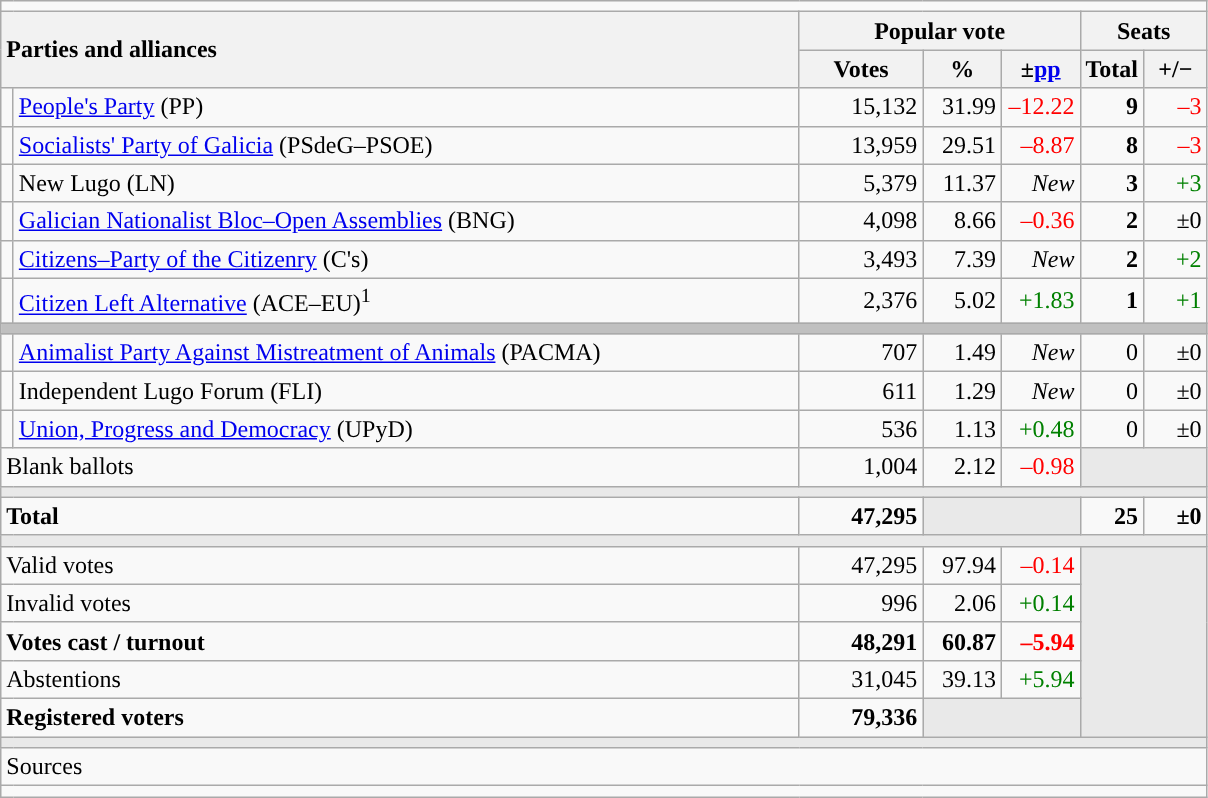<table class="wikitable" style="text-align:right;">
<tr>
<td colspan="7"></td>
</tr>
<tr>
<th style="text-align:left;" rowspan="2" colspan="2" width="525">Parties and alliances</th>
<th colspan="3">Popular vote</th>
<th colspan="2">Seats</th>
</tr>
<tr>
<th width="75">Votes</th>
<th width="45">%</th>
<th width="45">±<a href='#'>pp</a></th>
<th width="35">Total</th>
<th width="35">+/−</th>
</tr>
<tr>
<td width="1" style="color:inherit;background:"></td>
<td align="left"><a href='#'>People's Party</a> (PP)</td>
<td>15,132</td>
<td>31.99</td>
<td style="color:red;">–12.22</td>
<td><strong>9</strong></td>
<td style="color:red;">–3</td>
</tr>
<tr>
<td style="color:inherit;background:"></td>
<td align="left"><a href='#'>Socialists' Party of Galicia</a> (PSdeG–PSOE)</td>
<td>13,959</td>
<td>29.51</td>
<td style="color:red;">–8.87</td>
<td><strong>8</strong></td>
<td style="color:red;">–3</td>
</tr>
<tr>
<td style="color:inherit;background:"></td>
<td align="left">New Lugo (LN)</td>
<td>5,379</td>
<td>11.37</td>
<td><em>New</em></td>
<td><strong>3</strong></td>
<td style="color:green;">+3</td>
</tr>
<tr>
<td style="color:inherit;background:"></td>
<td align="left"><a href='#'>Galician Nationalist Bloc–Open Assemblies</a> (BNG)</td>
<td>4,098</td>
<td>8.66</td>
<td style="color:red;">–0.36</td>
<td><strong>2</strong></td>
<td>±0</td>
</tr>
<tr>
<td style="color:inherit;background:"></td>
<td align="left"><a href='#'>Citizens–Party of the Citizenry</a> (C's)</td>
<td>3,493</td>
<td>7.39</td>
<td><em>New</em></td>
<td><strong>2</strong></td>
<td style="color:green;">+2</td>
</tr>
<tr>
<td style="color:inherit;background:"></td>
<td align="left"><a href='#'>Citizen Left Alternative</a> (ACE–EU)<sup>1</sup></td>
<td>2,376</td>
<td>5.02</td>
<td style="color:green;">+1.83</td>
<td><strong>1</strong></td>
<td style="color:green;">+1</td>
</tr>
<tr>
<td colspan="7" bgcolor="#C0C0C0"></td>
</tr>
<tr>
<td style="color:inherit;background:"></td>
<td align="left"><a href='#'>Animalist Party Against Mistreatment of Animals</a> (PACMA)</td>
<td>707</td>
<td>1.49</td>
<td><em>New</em></td>
<td>0</td>
<td>±0</td>
</tr>
<tr>
<td style="color:inherit;background:"></td>
<td align="left">Independent Lugo Forum (FLI)</td>
<td>611</td>
<td>1.29</td>
<td><em>New</em></td>
<td>0</td>
<td>±0</td>
</tr>
<tr>
<td style="color:inherit;background:"></td>
<td align="left"><a href='#'>Union, Progress and Democracy</a> (UPyD)</td>
<td>536</td>
<td>1.13</td>
<td style="color:green;">+0.48</td>
<td>0</td>
<td>±0</td>
</tr>
<tr>
<td align="left" colspan="2">Blank ballots</td>
<td>1,004</td>
<td>2.12</td>
<td style="color:red;">–0.98</td>
<td bgcolor="#E9E9E9" colspan="2"></td>
</tr>
<tr>
<td colspan="7" bgcolor="#E9E9E9"></td>
</tr>
<tr style="font-weight:bold;">
<td align="left" colspan="2">Total</td>
<td>47,295</td>
<td bgcolor="#E9E9E9" colspan="2"></td>
<td>25</td>
<td>±0</td>
</tr>
<tr>
<td colspan="7" bgcolor="#E9E9E9"></td>
</tr>
<tr>
<td align="left" colspan="2">Valid votes</td>
<td>47,295</td>
<td>97.94</td>
<td style="color:red;">–0.14</td>
<td bgcolor="#E9E9E9" colspan="2" rowspan="5"></td>
</tr>
<tr>
<td align="left" colspan="2">Invalid votes</td>
<td>996</td>
<td>2.06</td>
<td style="color:green;">+0.14</td>
</tr>
<tr style="font-weight:bold;">
<td align="left" colspan="2">Votes cast / turnout</td>
<td>48,291</td>
<td>60.87</td>
<td style="color:red;">–5.94</td>
</tr>
<tr>
<td align="left" colspan="2">Abstentions</td>
<td>31,045</td>
<td>39.13</td>
<td style="color:green;">+5.94</td>
</tr>
<tr style="font-weight:bold;">
<td align="left" colspan="2">Registered voters</td>
<td>79,336</td>
<td bgcolor="#E9E9E9" colspan="2"></td>
</tr>
<tr>
<td colspan="7" bgcolor="#E9E9E9"></td>
</tr>
<tr>
<td align="left" colspan="7">Sources</td>
</tr>
<tr>
<td colspan="7" style="text-align:left; max-width:790px;"></td>
</tr>
</table>
